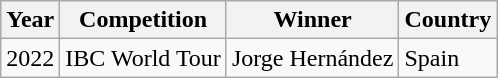<table class="wikitable sortable" border="1">
<tr>
<th>Year</th>
<th>Competition</th>
<th>Winner</th>
<th>Country</th>
</tr>
<tr>
<td>2022</td>
<td>IBC World Tour</td>
<td>Jorge Hernández</td>
<td>Spain</td>
</tr>
</table>
